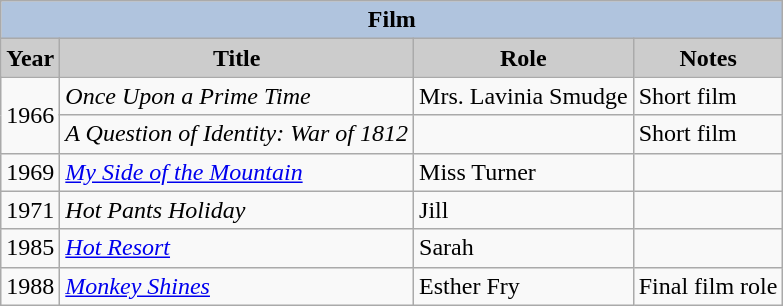<table class="wikitable">
<tr>
<th colspan=4 style="background:#B0C4DE;">Film</th>
</tr>
<tr>
<th style="background: #CCCCCC;">Year</th>
<th style="background: #CCCCCC;">Title</th>
<th style="background: #CCCCCC;">Role</th>
<th style="background: #CCCCCC;">Notes</th>
</tr>
<tr>
<td rowspan=2>1966</td>
<td><em>Once Upon a Prime Time</em></td>
<td>Mrs. Lavinia Smudge</td>
<td>Short film</td>
</tr>
<tr>
<td><em>A Question of Identity: War of 1812</em></td>
<td></td>
<td>Short film</td>
</tr>
<tr>
<td>1969</td>
<td><em><a href='#'>My Side of the Mountain</a></em></td>
<td>Miss Turner</td>
<td></td>
</tr>
<tr>
<td>1971</td>
<td><em>Hot Pants Holiday</em></td>
<td>Jill</td>
</tr>
<tr>
<td>1985</td>
<td><em><a href='#'>Hot Resort</a></em></td>
<td>Sarah</td>
<td></td>
</tr>
<tr>
<td>1988</td>
<td><em><a href='#'>Monkey Shines</a></em></td>
<td>Esther Fry</td>
<td>Final film role</td>
</tr>
</table>
